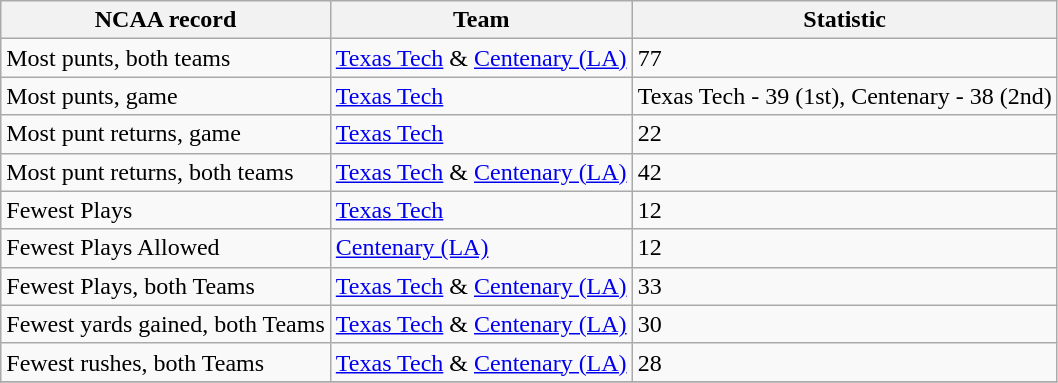<table class="wikitable sortable">
<tr>
<th>NCAA record</th>
<th>Team</th>
<th>Statistic</th>
</tr>
<tr>
<td align="left">Most punts, both teams</td>
<td align="left"><a href='#'>Texas Tech</a> & <a href='#'>Centenary (LA)</a></td>
<td align="left">77</td>
</tr>
<tr>
<td align="left">Most punts, game</td>
<td align="left"><a href='#'>Texas Tech</a></td>
<td align="left">Texas Tech - 39 (1st), Centenary - 38 (2nd)</td>
</tr>
<tr>
<td align="left">Most punt returns, game</td>
<td align="left"><a href='#'>Texas Tech</a></td>
<td align="left">22</td>
</tr>
<tr>
<td align="left">Most punt returns, both teams</td>
<td align="left"><a href='#'>Texas Tech</a> & <a href='#'>Centenary (LA)</a></td>
<td align="left">42</td>
</tr>
<tr>
<td align="left">Fewest Plays</td>
<td align="left"><a href='#'>Texas Tech</a></td>
<td align="left">12</td>
</tr>
<tr>
<td align="left">Fewest Plays Allowed</td>
<td align="left"><a href='#'>Centenary (LA)</a></td>
<td align="left">12</td>
</tr>
<tr>
<td align="left">Fewest Plays, both Teams</td>
<td align="left"><a href='#'>Texas Tech</a> & <a href='#'>Centenary (LA)</a></td>
<td align="left">33</td>
</tr>
<tr>
<td align="left">Fewest yards gained, both Teams</td>
<td align="left"><a href='#'>Texas Tech</a> & <a href='#'>Centenary (LA)</a></td>
<td align="left">30</td>
</tr>
<tr>
<td align="left">Fewest rushes, both Teams</td>
<td align="left"><a href='#'>Texas Tech</a> & <a href='#'>Centenary (LA)</a></td>
<td align="left">28</td>
</tr>
<tr>
</tr>
</table>
